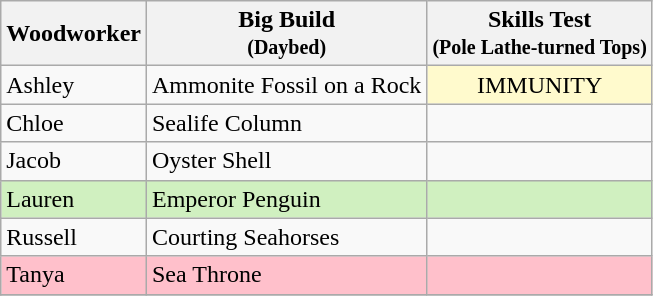<table class="wikitable" style="text-align:center;">
<tr>
<th>Woodworker</th>
<th>Big Build<br><small>(Daybed)</small></th>
<th>Skills Test<br><small>(Pole Lathe-turned Tops)</small></th>
</tr>
<tr>
<td align="left">Ashley</td>
<td align="left">Ammonite Fossil on a Rock</td>
<td colspan="1" style="background:lemonchiffon;">IMMUNITY</td>
</tr>
<tr>
<td align="left">Chloe</td>
<td align="left">Sealife Column</td>
<td></td>
</tr>
<tr>
<td align="left">Jacob</td>
<td align="left">Oyster Shell</td>
<td></td>
</tr>
<tr style="background:#d0f0c0;">
<td align="left">Lauren</td>
<td align="left">Emperor Penguin</td>
<td></td>
</tr>
<tr>
<td align="left">Russell</td>
<td align="left">Courting Seahorses</td>
<td></td>
</tr>
<tr style="background:Pink;">
<td align="left">Tanya</td>
<td align="left">Sea Throne</td>
<td></td>
</tr>
<tr>
</tr>
</table>
